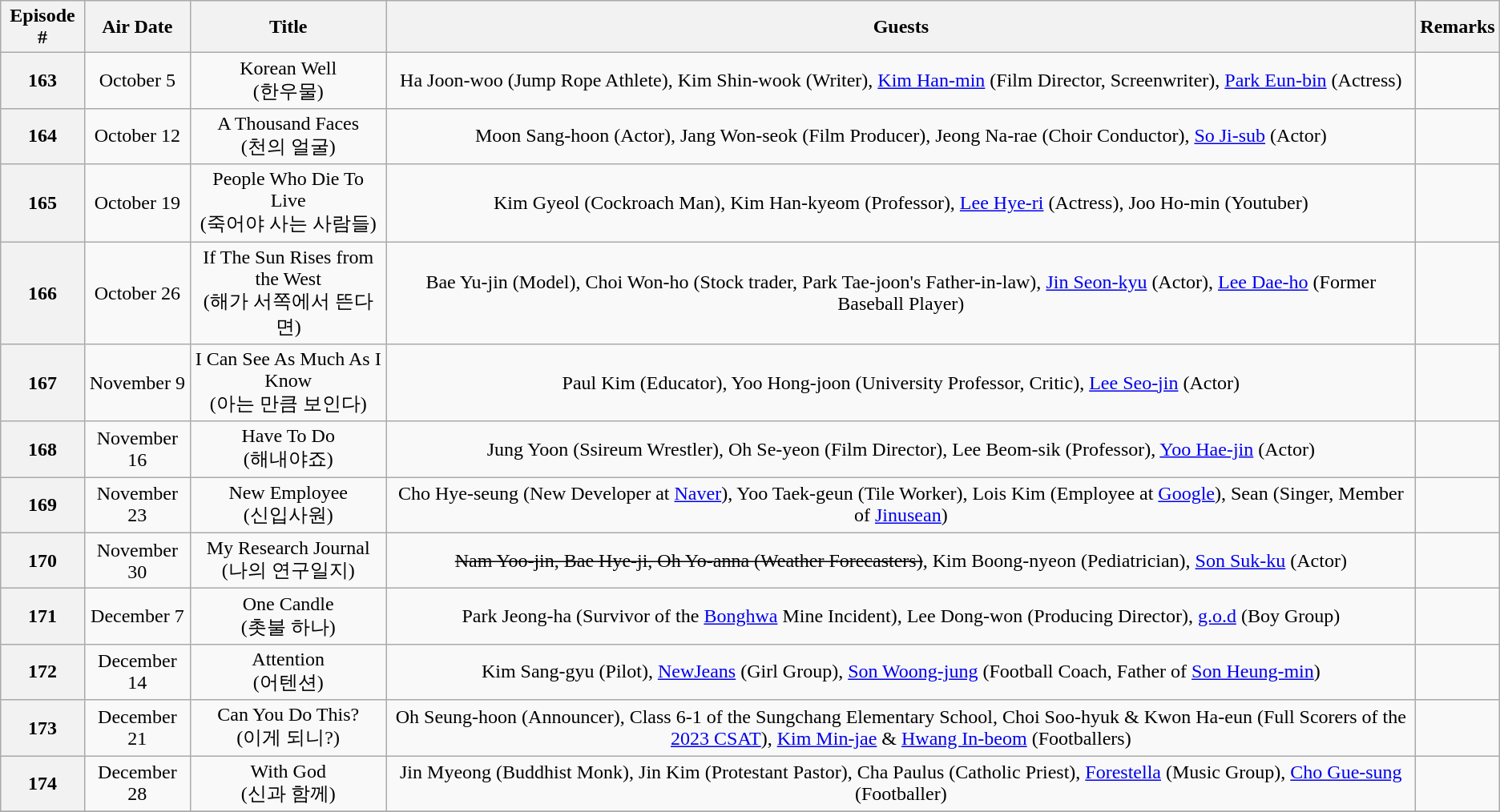<table class="wikitable" style="text-align:center;">
<tr>
<th>Episode #</th>
<th>Air Date</th>
<th>Title</th>
<th>Guests</th>
<th>Remarks</th>
</tr>
<tr>
<th>163</th>
<td>October 5</td>
<td>Korean Well<br>(한우물)</td>
<td>Ha Joon-woo (Jump Rope Athlete), Kim Shin-wook (Writer), <a href='#'>Kim Han-min</a> (Film Director, Screenwriter), <a href='#'>Park Eun-bin</a> (Actress)</td>
<td></td>
</tr>
<tr>
<th>164</th>
<td>October 12</td>
<td>A Thousand Faces<br>(천의 얼굴)</td>
<td>Moon Sang-hoon (Actor), Jang Won-seok (Film Producer), Jeong Na-rae (Choir Conductor), <a href='#'>So Ji-sub</a> (Actor)</td>
<td></td>
</tr>
<tr>
<th>165</th>
<td>October 19</td>
<td>People Who Die To Live<br>(죽어야 사는 사람들)</td>
<td>Kim Gyeol (Cockroach Man), Kim Han-kyeom (Professor), <a href='#'>Lee Hye-ri</a> (Actress), Joo Ho-min (Youtuber)</td>
<td></td>
</tr>
<tr>
<th>166</th>
<td>October 26</td>
<td>If The Sun Rises from the West<br>(해가 서쪽에서 뜬다면)</td>
<td>Bae Yu-jin (Model), Choi Won-ho (Stock trader, Park Tae-joon's Father-in-law), <a href='#'>Jin Seon-kyu</a> (Actor), <a href='#'>Lee Dae-ho</a> (Former Baseball Player)</td>
<td></td>
</tr>
<tr>
<th>167</th>
<td>November 9</td>
<td>I Can See As Much As I Know<br>(아는 만큼 보인다)</td>
<td>Paul Kim (Educator), Yoo Hong-joon (University Professor, Critic), <a href='#'>Lee Seo-jin</a> (Actor)</td>
<td></td>
</tr>
<tr>
<th>168</th>
<td>November 16</td>
<td>Have To Do<br>(해내야죠)</td>
<td>Jung Yoon (Ssireum Wrestler), Oh Se-yeon (Film Director), Lee Beom-sik (Professor), <a href='#'>Yoo Hae-jin</a> (Actor)</td>
<td></td>
</tr>
<tr>
<th>169</th>
<td>November 23</td>
<td>New Employee<br>(신입사원)</td>
<td>Cho Hye-seung (New Developer at <a href='#'>Naver</a>), Yoo Taek-geun (Tile Worker), Lois Kim (Employee at <a href='#'>Google</a>), Sean (Singer, Member of <a href='#'>Jinusean</a>)</td>
<td></td>
</tr>
<tr>
<th>170</th>
<td>November 30</td>
<td>My Research Journal<br>(나의 연구일지)</td>
<td><del>Nam Yoo-jin, Bae Hye-ji, Oh Yo-anna (Weather Forecasters)</del>, Kim Boong-nyeon (Pediatrician), <a href='#'>Son Suk-ku</a> (Actor)</td>
<td></td>
</tr>
<tr>
<th>171</th>
<td>December 7</td>
<td>One Candle<br>(촛불 하나)</td>
<td>Park Jeong-ha (Survivor of the <a href='#'>Bonghwa</a> Mine Incident), Lee Dong-won (Producing Director), <a href='#'>g.o.d</a> (Boy Group)</td>
<td></td>
</tr>
<tr>
<th>172</th>
<td>December 14</td>
<td>Attention<br>(어텐션)</td>
<td>Kim Sang-gyu (Pilot), <a href='#'>NewJeans</a> (Girl Group), <a href='#'>Son Woong-jung</a> (Football Coach, Father of <a href='#'>Son Heung-min</a>)</td>
<td></td>
</tr>
<tr>
<th>173</th>
<td>December 21</td>
<td>Can You Do This?<br>(이게 되니?)</td>
<td>Oh Seung-hoon (Announcer), Class 6-1 of the Sungchang Elementary School, Choi Soo-hyuk & Kwon Ha-eun (Full Scorers of the <a href='#'>2023 CSAT</a>), <a href='#'>Kim Min-jae</a> & <a href='#'>Hwang In-beom</a> (Footballers)</td>
<td></td>
</tr>
<tr>
<th>174</th>
<td>December 28</td>
<td>With God<br>(신과 함께)</td>
<td>Jin Myeong (Buddhist Monk), Jin Kim (Protestant Pastor), Cha Paulus (Catholic Priest), <a href='#'>Forestella</a> (Music Group), <a href='#'>Cho Gue-sung</a> (Footballer)</td>
<td></td>
</tr>
<tr>
</tr>
</table>
